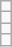<table class="wikitable">
<tr>
<td></td>
</tr>
<tr>
<td></td>
</tr>
<tr>
<td></td>
</tr>
<tr>
<td></td>
</tr>
</table>
